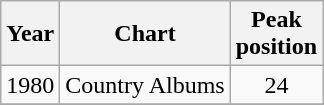<table class="wikitable" style="text-align: center;">
<tr>
<th>Year</th>
<th>Chart</th>
<th>Peak<br>position</th>
</tr>
<tr>
<td>1980</td>
<td>Country Albums</td>
<td>24</td>
</tr>
<tr>
</tr>
</table>
